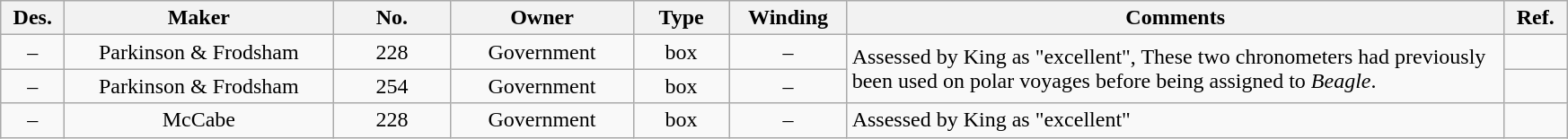<table class=wikitable style="text-align:center;">
<tr>
<th scope="col" style="width:2.5em;">Des.</th>
<th scope="col" style="width:12em;">Maker</th>
<th scope="col" style="width:5em;">No.</th>
<th scope="col" style="width:8em;">Owner</th>
<th scope="col" style="width:4em;">Type</th>
<th scope="col" style="width:5em;">Winding</th>
<th scope="col" style="width:30em;">Comments</th>
<th scope="col" style="width:2.5em;">Ref.</th>
</tr>
<tr>
<td>–</td>
<td>Parkinson & Frodsham</td>
<td>228</td>
<td>Government</td>
<td>box</td>
<td>–</td>
<td rowspan=2 style="text-align:left;">Assessed by King as "excellent", These two chronometers had previously been used on polar voyages before being assigned to <em>Beagle</em>.</td>
<td></td>
</tr>
<tr>
<td>–</td>
<td>Parkinson & Frodsham</td>
<td>254</td>
<td>Government</td>
<td>box</td>
<td>–</td>
<td></td>
</tr>
<tr>
<td>–</td>
<td>McCabe</td>
<td>228</td>
<td>Government</td>
<td>box</td>
<td>–</td>
<td style="text-align:left;">Assessed by King as "excellent"</td>
<td></td>
</tr>
</table>
